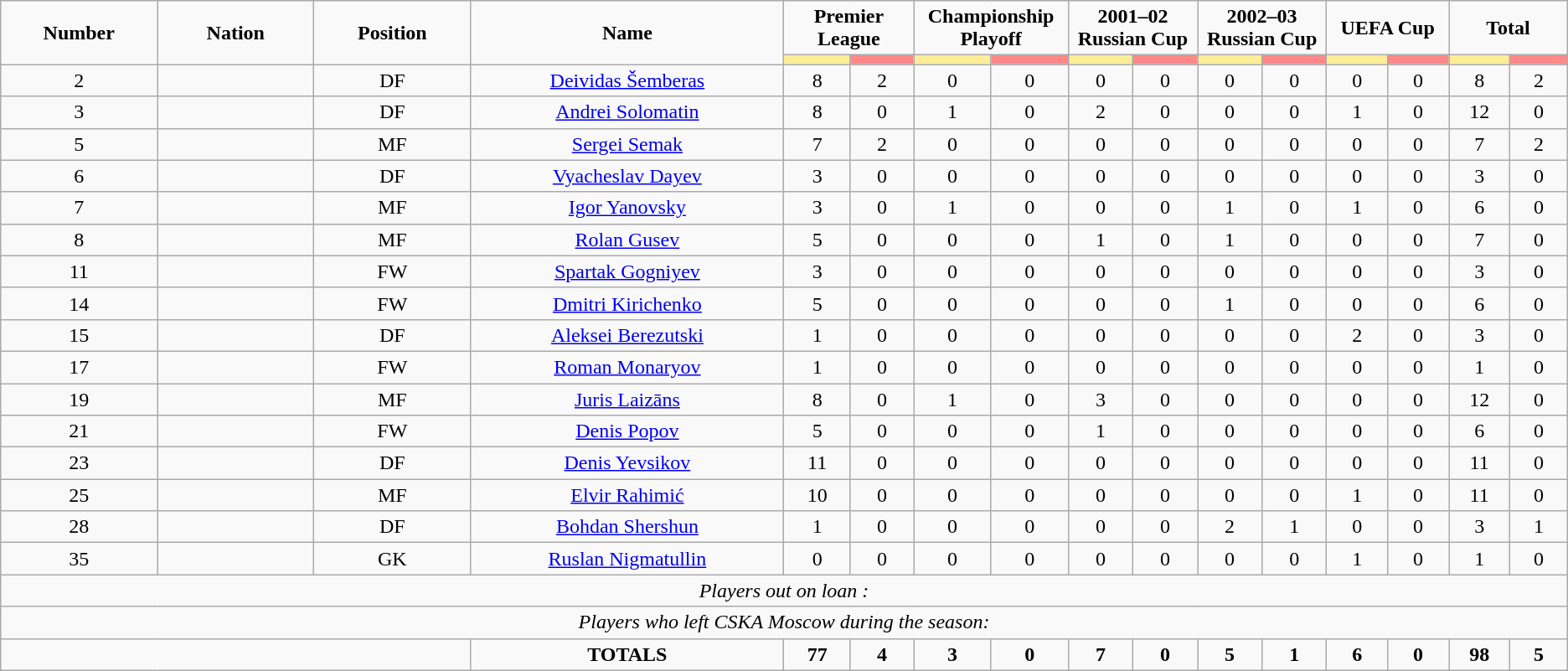<table class="wikitable" style="font-size: 100%; text-align: center;">
<tr>
<td rowspan="2" width="10%" align="center"><strong>Number</strong></td>
<td rowspan="2" width="10%" align="center"><strong>Nation</strong></td>
<td rowspan="2" width="10%" align="center"><strong>Position</strong></td>
<td rowspan="2" width="20%" align="center"><strong>Name</strong></td>
<td colspan="2" align="center"><strong>Premier League</strong></td>
<td colspan="2" align="center"><strong>Championship Playoff</strong></td>
<td colspan="2" align="center"><strong>2001–02 Russian Cup</strong></td>
<td colspan="2" align="center"><strong>2002–03 Russian Cup</strong></td>
<td colspan="2" align="center"><strong>UEFA Cup</strong></td>
<td colspan="2" align="center"><strong>Total</strong></td>
</tr>
<tr>
<th width=60 style="background: #FFEE99"></th>
<th width=60 style="background: #FF8888"></th>
<th width=60 style="background: #FFEE99"></th>
<th width=60 style="background: #FF8888"></th>
<th width=60 style="background: #FFEE99"></th>
<th width=60 style="background: #FF8888"></th>
<th width=60 style="background: #FFEE99"></th>
<th width=60 style="background: #FF8888"></th>
<th width=60 style="background: #FFEE99"></th>
<th width=60 style="background: #FF8888"></th>
<th width=60 style="background: #FFEE99"></th>
<th width=60 style="background: #FF8888"></th>
</tr>
<tr>
<td>2</td>
<td></td>
<td>DF</td>
<td><a href='#'>Deividas Šemberas</a></td>
<td>8</td>
<td>2</td>
<td>0</td>
<td>0</td>
<td>0</td>
<td>0</td>
<td>0</td>
<td>0</td>
<td>0</td>
<td>0</td>
<td>8</td>
<td>2</td>
</tr>
<tr>
<td>3</td>
<td></td>
<td>DF</td>
<td><a href='#'>Andrei Solomatin</a></td>
<td>8</td>
<td>0</td>
<td>1</td>
<td>0</td>
<td>2</td>
<td>0</td>
<td>0</td>
<td>0</td>
<td>1</td>
<td>0</td>
<td>12</td>
<td>0</td>
</tr>
<tr>
<td>5</td>
<td></td>
<td>MF</td>
<td><a href='#'>Sergei Semak</a></td>
<td>7</td>
<td>2</td>
<td>0</td>
<td>0</td>
<td>0</td>
<td>0</td>
<td>0</td>
<td>0</td>
<td>0</td>
<td>0</td>
<td>7</td>
<td>2</td>
</tr>
<tr>
<td>6</td>
<td></td>
<td>DF</td>
<td><a href='#'>Vyacheslav Dayev</a></td>
<td>3</td>
<td>0</td>
<td>0</td>
<td>0</td>
<td>0</td>
<td>0</td>
<td>0</td>
<td>0</td>
<td>0</td>
<td>0</td>
<td>3</td>
<td>0</td>
</tr>
<tr>
<td>7</td>
<td></td>
<td>MF</td>
<td><a href='#'>Igor Yanovsky</a></td>
<td>3</td>
<td>0</td>
<td>1</td>
<td>0</td>
<td>0</td>
<td>0</td>
<td>1</td>
<td>0</td>
<td>1</td>
<td>0</td>
<td>6</td>
<td>0</td>
</tr>
<tr>
<td>8</td>
<td></td>
<td>MF</td>
<td><a href='#'>Rolan Gusev</a></td>
<td>5</td>
<td>0</td>
<td>0</td>
<td>0</td>
<td>1</td>
<td>0</td>
<td>1</td>
<td>0</td>
<td>0</td>
<td>0</td>
<td>7</td>
<td>0</td>
</tr>
<tr>
<td>11</td>
<td></td>
<td>FW</td>
<td><a href='#'>Spartak Gogniyev</a></td>
<td>3</td>
<td>0</td>
<td>0</td>
<td>0</td>
<td>0</td>
<td>0</td>
<td>0</td>
<td>0</td>
<td>0</td>
<td>0</td>
<td>3</td>
<td>0</td>
</tr>
<tr>
<td>14</td>
<td></td>
<td>FW</td>
<td><a href='#'>Dmitri Kirichenko</a></td>
<td>5</td>
<td>0</td>
<td>0</td>
<td>0</td>
<td>0</td>
<td>0</td>
<td>1</td>
<td>0</td>
<td>0</td>
<td>0</td>
<td>6</td>
<td>0</td>
</tr>
<tr>
<td>15</td>
<td></td>
<td>DF</td>
<td><a href='#'>Aleksei Berezutski</a></td>
<td>1</td>
<td>0</td>
<td>0</td>
<td>0</td>
<td>0</td>
<td>0</td>
<td>0</td>
<td>0</td>
<td>2</td>
<td>0</td>
<td>3</td>
<td>0</td>
</tr>
<tr>
<td>17</td>
<td></td>
<td>FW</td>
<td><a href='#'>Roman Monaryov</a></td>
<td>1</td>
<td>0</td>
<td>0</td>
<td>0</td>
<td>0</td>
<td>0</td>
<td>0</td>
<td>0</td>
<td>0</td>
<td>0</td>
<td>1</td>
<td>0</td>
</tr>
<tr>
<td>19</td>
<td></td>
<td>MF</td>
<td><a href='#'>Juris Laizāns</a></td>
<td>8</td>
<td>0</td>
<td>1</td>
<td>0</td>
<td>3</td>
<td>0</td>
<td>0</td>
<td>0</td>
<td>0</td>
<td>0</td>
<td>12</td>
<td>0</td>
</tr>
<tr>
<td>21</td>
<td></td>
<td>FW</td>
<td><a href='#'>Denis Popov</a></td>
<td>5</td>
<td>0</td>
<td>0</td>
<td>0</td>
<td>1</td>
<td>0</td>
<td>0</td>
<td>0</td>
<td>0</td>
<td>0</td>
<td>6</td>
<td>0</td>
</tr>
<tr>
<td>23</td>
<td></td>
<td>DF</td>
<td><a href='#'>Denis Yevsikov</a></td>
<td>11</td>
<td>0</td>
<td>0</td>
<td>0</td>
<td>0</td>
<td>0</td>
<td>0</td>
<td>0</td>
<td>0</td>
<td>0</td>
<td>11</td>
<td>0</td>
</tr>
<tr>
<td>25</td>
<td></td>
<td>MF</td>
<td><a href='#'>Elvir Rahimić</a></td>
<td>10</td>
<td>0</td>
<td>0</td>
<td>0</td>
<td>0</td>
<td>0</td>
<td>0</td>
<td>0</td>
<td>1</td>
<td>0</td>
<td>11</td>
<td>0</td>
</tr>
<tr>
<td>28</td>
<td></td>
<td>DF</td>
<td><a href='#'>Bohdan Shershun</a></td>
<td>1</td>
<td>0</td>
<td>0</td>
<td>0</td>
<td>0</td>
<td>0</td>
<td>2</td>
<td>1</td>
<td>0</td>
<td>0</td>
<td>3</td>
<td>1</td>
</tr>
<tr>
<td>35</td>
<td></td>
<td>GK</td>
<td><a href='#'>Ruslan Nigmatullin</a></td>
<td>0</td>
<td>0</td>
<td>0</td>
<td>0</td>
<td>0</td>
<td>0</td>
<td>0</td>
<td>0</td>
<td>1</td>
<td>0</td>
<td>1</td>
<td>0</td>
</tr>
<tr>
<td colspan="16"><em>Players out on loan :</em></td>
</tr>
<tr>
<td colspan="16"><em>Players who left CSKA Moscow during the season:</em></td>
</tr>
<tr>
<td colspan="3"></td>
<td><strong>TOTALS</strong></td>
<td><strong>77</strong></td>
<td><strong>4</strong></td>
<td><strong>3</strong></td>
<td><strong>0</strong></td>
<td><strong>7</strong></td>
<td><strong>0</strong></td>
<td><strong>5</strong></td>
<td><strong>1</strong></td>
<td><strong>6</strong></td>
<td><strong>0</strong></td>
<td><strong>98</strong></td>
<td><strong>5</strong></td>
</tr>
</table>
